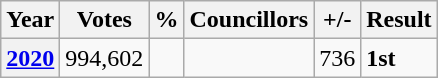<table class=wikitable>
<tr>
<th>Year</th>
<th>Votes</th>
<th>%</th>
<th>Councillors</th>
<th>+/-</th>
<th>Result</th>
</tr>
<tr>
<th><strong><a href='#'>2020</a></strong></th>
<td>994,602</td>
<td></td>
<td></td>
<td> 736</td>
<td><strong>1st</strong></td>
</tr>
</table>
